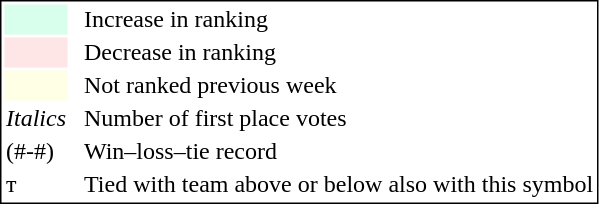<table style="border:1px solid black; float:left;">
<tr>
<td style="background:#D8FFEB; width:20px;"></td>
<td> </td>
<td>Increase in ranking</td>
</tr>
<tr>
<td style="background:#FFE6E6; width:20px;"></td>
<td> </td>
<td>Decrease in ranking</td>
</tr>
<tr>
<td style="background:#FFFFE6; width:20px;"></td>
<td> </td>
<td>Not ranked previous week</td>
</tr>
<tr>
<td><em>Italics</em></td>
<td> </td>
<td>Number of first place votes</td>
</tr>
<tr>
<td>(#-#)</td>
<td> </td>
<td>Win–loss–tie record</td>
</tr>
<tr>
<td>т</td>
<td></td>
<td>Tied with team above or below also with this symbol</td>
</tr>
</table>
